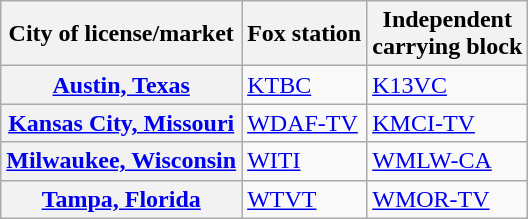<table class="wikitable plainrowheaders">
<tr>
<th scope="col">City of license/market</th>
<th scope="col">Fox station</th>
<th scope="col">Independent<br>carrying block</th>
</tr>
<tr>
<th scope="row"><a href='#'>Austin, Texas</a></th>
<td><a href='#'>KTBC</a></td>
<td><a href='#'>K13VC</a></td>
</tr>
<tr>
<th scope="row"><a href='#'>Kansas City, Missouri</a></th>
<td><a href='#'>WDAF-TV</a></td>
<td><a href='#'>KMCI-TV</a></td>
</tr>
<tr>
<th scope="row"><a href='#'>Milwaukee, Wisconsin</a></th>
<td><a href='#'>WITI</a></td>
<td><a href='#'>WMLW-CA</a></td>
</tr>
<tr>
<th scope="row"><a href='#'>Tampa, Florida</a></th>
<td><a href='#'>WTVT</a></td>
<td><a href='#'>WMOR-TV</a></td>
</tr>
</table>
